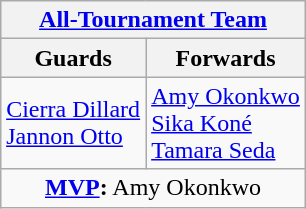<table class=wikitable style="margin:auto">
<tr>
<th colspan=2 align=center><a href='#'>All-Tournament Team</a></th>
</tr>
<tr>
<th>Guards</th>
<th>Forwards</th>
</tr>
<tr>
<td> <a href='#'>Cierra Dillard</a><br> <a href='#'>Jannon Otto</a></td>
<td> <a href='#'>Amy Okonkwo</a><br> <a href='#'>Sika Koné</a><br> <a href='#'>Tamara Seda</a></td>
</tr>
<tr>
<td colspan=2 align=center><strong><a href='#'>MVP</a>:</strong>  Amy Okonkwo</td>
</tr>
</table>
